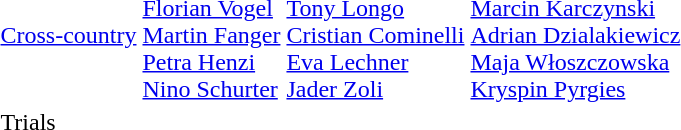<table>
<tr>
<td><a href='#'>Cross-country</a></td>
<td><br><a href='#'>Florian Vogel</a><br><a href='#'>Martin Fanger</a><br><a href='#'>Petra Henzi</a><br><a href='#'>Nino Schurter</a></td>
<td><br><a href='#'>Tony Longo</a><br><a href='#'>Cristian Cominelli</a><br><a href='#'>Eva Lechner</a><br><a href='#'>Jader Zoli</a></td>
<td><br><a href='#'>Marcin Karczynski</a><br><a href='#'>Adrian Dzialakiewicz</a><br><a href='#'>Maja Włoszczowska</a><br><a href='#'>Kryspin Pyrgies</a></td>
</tr>
<tr>
<td>Trials</td>
<td><br></td>
<td><br></td>
<td><br></td>
</tr>
</table>
